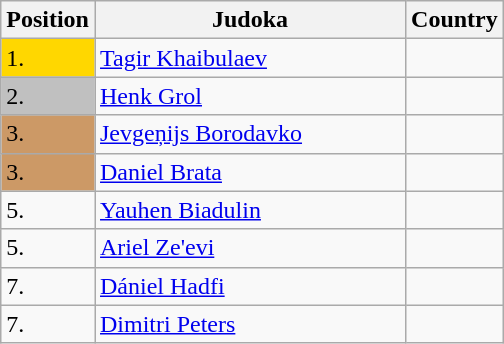<table class=wikitable>
<tr>
<th width=10>Position</th>
<th width=200>Judoka</th>
<th>Country</th>
</tr>
<tr>
<td bgcolor=gold>1.</td>
<td><a href='#'>Tagir Khaibulaev</a></td>
<td></td>
</tr>
<tr>
<td bgcolor="silver">2.</td>
<td><a href='#'>Henk Grol</a></td>
<td></td>
</tr>
<tr>
<td bgcolor="CC9966">3.</td>
<td><a href='#'>Jevgeņijs Borodavko</a></td>
<td></td>
</tr>
<tr>
<td bgcolor="CC9966">3.</td>
<td><a href='#'>Daniel Brata</a></td>
<td></td>
</tr>
<tr>
<td>5.</td>
<td><a href='#'>Yauhen Biadulin</a></td>
<td></td>
</tr>
<tr>
<td>5.</td>
<td><a href='#'>Ariel Ze'evi</a></td>
<td></td>
</tr>
<tr>
<td>7.</td>
<td><a href='#'>Dániel Hadfi</a></td>
<td></td>
</tr>
<tr>
<td>7.</td>
<td><a href='#'>Dimitri Peters</a></td>
<td></td>
</tr>
</table>
